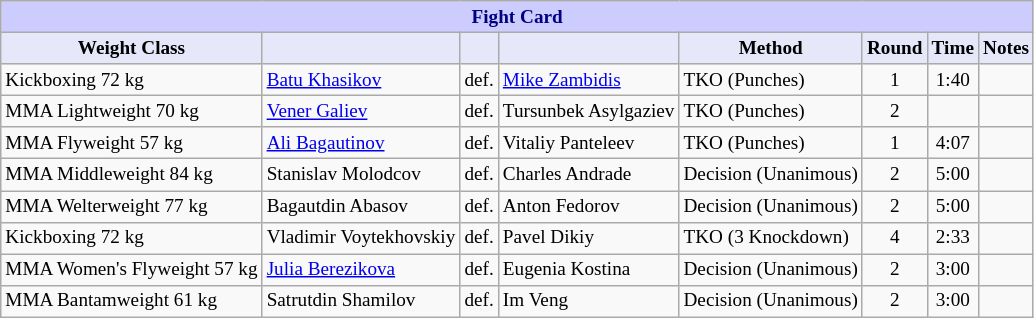<table class="wikitable" style="font-size: 80%;">
<tr>
<th colspan="8" style="background-color: #ccf; color: #000080; text-align: center;"><strong>Fight Card</strong></th>
</tr>
<tr>
<th colspan="1" style="background-color: #E6E8FA; color: #000000; text-align: center;">Weight Class</th>
<th colspan="1" style="background-color: #E6E8FA; color: #000000; text-align: center;"></th>
<th colspan="1" style="background-color: #E6E8FA; color: #000000; text-align: center;"></th>
<th colspan="1" style="background-color: #E6E8FA; color: #000000; text-align: center;"></th>
<th colspan="1" style="background-color: #E6E8FA; color: #000000; text-align: center;">Method</th>
<th colspan="1" style="background-color: #E6E8FA; color: #000000; text-align: center;">Round</th>
<th colspan="1" style="background-color: #E6E8FA; color: #000000; text-align: center;">Time</th>
<th colspan="1" style="background-color: #E6E8FA; color: #000000; text-align: center;">Notes</th>
</tr>
<tr>
<td>Kickboxing 72 kg</td>
<td> <a href='#'>Batu Khasikov</a></td>
<td>def.</td>
<td> <a href='#'>Mike Zambidis</a></td>
<td>TKO (Punches)</td>
<td align=center>1</td>
<td align=center>1:40</td>
<td></td>
</tr>
<tr>
<td>MMA Lightweight 70 kg</td>
<td> <a href='#'>Vener Galiev</a></td>
<td>def.</td>
<td> Tursunbek Asylgaziev</td>
<td>TKO (Punches)</td>
<td align=center>2</td>
<td align=center></td>
<td></td>
</tr>
<tr>
<td>MMA Flyweight 57 kg</td>
<td> <a href='#'>Ali Bagautinov</a></td>
<td>def.</td>
<td> Vitaliy Panteleev</td>
<td>TKO (Punches)</td>
<td align=center>1</td>
<td align=center>4:07</td>
<td></td>
</tr>
<tr>
<td>MMA Middleweight 84 kg</td>
<td> Stanislav Molodcov</td>
<td>def.</td>
<td> Charles Andrade</td>
<td>Decision (Unanimous)</td>
<td align=center>2</td>
<td align=center>5:00</td>
<td></td>
</tr>
<tr>
<td>MMA Welterweight 77 kg</td>
<td> Bagautdin Abasov</td>
<td>def.</td>
<td> Anton Fedorov</td>
<td>Decision (Unanimous)</td>
<td align=center>2</td>
<td align=center>5:00</td>
<td></td>
</tr>
<tr>
<td>Kickboxing 72 kg</td>
<td> Vladimir Voytekhovskiy</td>
<td>def.</td>
<td> Pavel Dikiy</td>
<td>TKO (3 Knockdown)</td>
<td align=center>4</td>
<td align=center>2:33</td>
<td></td>
</tr>
<tr>
<td>MMA Women's Flyweight 57 kg</td>
<td> <a href='#'>Julia Berezikova</a></td>
<td>def.</td>
<td> Eugenia Kostina</td>
<td>Decision (Unanimous)</td>
<td align=center>2</td>
<td align=center>3:00</td>
<td></td>
</tr>
<tr>
<td>MMA Bantamweight 61 kg</td>
<td> Satrutdin Shamilov</td>
<td>def.</td>
<td> Im Veng</td>
<td>Decision (Unanimous)</td>
<td align=center>2</td>
<td align=center>3:00</td>
<td></td>
</tr>
</table>
